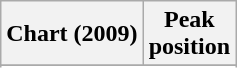<table class="wikitable sortable plainrowheaders" style="text-align:center">
<tr>
<th scope="col">Chart (2009)</th>
<th scope="col">Peak<br>position</th>
</tr>
<tr>
</tr>
<tr>
</tr>
<tr>
</tr>
</table>
